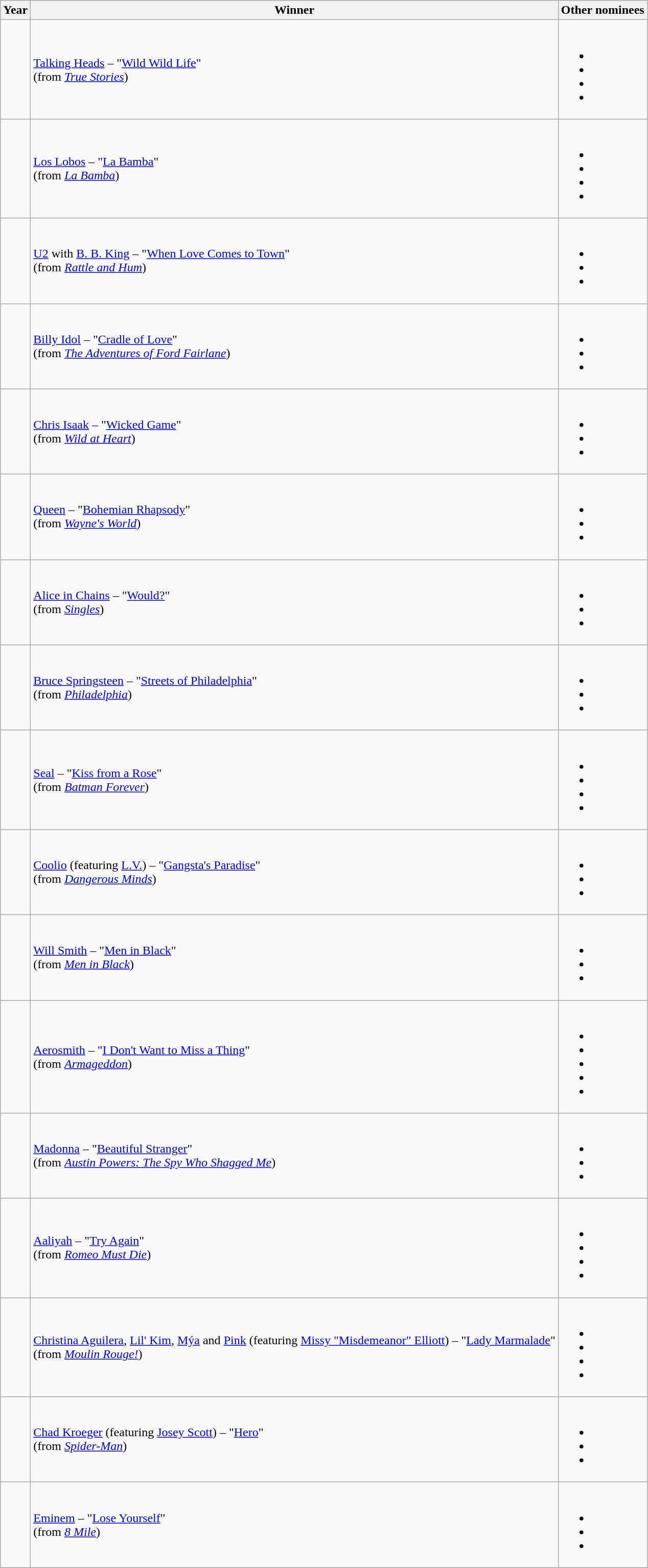<table class="wikitable">
<tr>
<th>Year</th>
<th>Winner</th>
<th>Other nominees</th>
</tr>
<tr>
<td></td>
<td><a href='#'>Talking Heads</a> – "<a href='#'>Wild Wild Life</a>"<br>(from <em><a href='#'>True Stories</a></em>)</td>
<td><br><ul><li></li><li></li><li></li><li></li></ul></td>
</tr>
<tr>
<td></td>
<td><a href='#'>Los Lobos</a> – "<a href='#'>La Bamba</a>"<br>(from <em><a href='#'>La Bamba</a></em>)</td>
<td><br><ul><li></li><li></li><li></li><li></li></ul></td>
</tr>
<tr>
<td></td>
<td><a href='#'>U2</a> with <a href='#'>B. B. King</a> – "<a href='#'>When Love Comes to Town</a>"<br>(from <em><a href='#'>Rattle and Hum</a></em>)</td>
<td><br><ul><li></li><li></li><li></li></ul></td>
</tr>
<tr>
<td></td>
<td><a href='#'>Billy Idol</a> – "<a href='#'>Cradle of Love</a>"<br>(from <em><a href='#'>The Adventures of Ford Fairlane</a></em>)</td>
<td><br><ul><li></li><li></li><li></li></ul></td>
</tr>
<tr>
<td></td>
<td><a href='#'>Chris Isaak</a> – "<a href='#'>Wicked Game</a>"<br>(from <em><a href='#'>Wild at Heart</a></em>)</td>
<td><br><ul><li></li><li></li><li></li></ul></td>
</tr>
<tr>
<td></td>
<td><a href='#'>Queen</a> – "<a href='#'>Bohemian Rhapsody</a>"<br>(from <em><a href='#'>Wayne's World</a></em>)</td>
<td><br><ul><li></li><li></li><li></li></ul></td>
</tr>
<tr>
<td></td>
<td><a href='#'>Alice in Chains</a> – "<a href='#'>Would?</a>"<br>(from <em><a href='#'>Singles</a></em>)</td>
<td><br><ul><li></li><li></li><li></li></ul></td>
</tr>
<tr>
<td></td>
<td><a href='#'>Bruce Springsteen</a> – "<a href='#'>Streets of Philadelphia</a>"<br>(from <em><a href='#'>Philadelphia</a></em>)</td>
<td><br><ul><li></li><li></li><li></li></ul></td>
</tr>
<tr>
<td></td>
<td><a href='#'>Seal</a> – "<a href='#'>Kiss from a Rose</a>"<br>(from <em><a href='#'>Batman Forever</a></em>)</td>
<td><br><ul><li></li><li></li><li></li><li></li></ul></td>
</tr>
<tr>
<td></td>
<td><a href='#'>Coolio</a> (featuring <a href='#'>L.V.</a>) – "<a href='#'>Gangsta's Paradise</a>"<br>(from <em><a href='#'>Dangerous Minds</a></em>)</td>
<td><br><ul><li></li><li></li><li></li></ul></td>
</tr>
<tr>
<td></td>
<td><a href='#'>Will Smith</a> – "<a href='#'>Men in Black</a>"<br>(from <em><a href='#'>Men in Black</a></em>)</td>
<td><br><ul><li></li><li></li><li></li></ul></td>
</tr>
<tr>
<td></td>
<td><a href='#'>Aerosmith</a> – "<a href='#'>I Don't Want to Miss a Thing</a>"<br>(from <em><a href='#'>Armageddon</a></em>)</td>
<td><br><ul><li></li><li></li><li></li><li></li><li></li></ul></td>
</tr>
<tr>
<td></td>
<td><a href='#'>Madonna</a> – "<a href='#'>Beautiful Stranger</a>"<br>(from <em><a href='#'>Austin Powers: The Spy Who Shagged Me</a></em>)</td>
<td><br><ul><li></li><li></li><li></li></ul></td>
</tr>
<tr>
<td></td>
<td><a href='#'>Aaliyah</a> – "<a href='#'>Try Again</a>"<br>(from <em><a href='#'>Romeo Must Die</a></em>)</td>
<td><br><ul><li></li><li></li><li></li><li></li></ul></td>
</tr>
<tr>
<td></td>
<td><a href='#'>Christina Aguilera</a>, <a href='#'>Lil' Kim</a>, <a href='#'>Mýa</a> and <a href='#'>Pink</a> (featuring <a href='#'>Missy "Misdemeanor" Elliott</a>) – "<a href='#'>Lady Marmalade</a>"<br>(from <em><a href='#'>Moulin Rouge!</a></em>)</td>
<td><br><ul><li></li><li></li><li></li><li></li></ul></td>
</tr>
<tr>
<td></td>
<td><a href='#'>Chad Kroeger</a> (featuring <a href='#'>Josey Scott</a>) – "<a href='#'>Hero</a>"<br>(from <em><a href='#'>Spider-Man</a></em>)</td>
<td><br><ul><li></li><li></li><li></li></ul></td>
</tr>
<tr>
<td></td>
<td><a href='#'>Eminem</a> – "<a href='#'>Lose Yourself</a>"<br>(from <em><a href='#'>8 Mile</a></em>)</td>
<td><br><ul><li></li><li></li><li></li></ul></td>
</tr>
</table>
